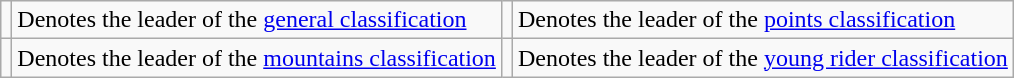<table class="wikitable">
<tr>
<td></td>
<td>Denotes the leader of the <a href='#'>general classification</a></td>
<td></td>
<td>Denotes the leader of the <a href='#'>points classification</a></td>
</tr>
<tr>
<td></td>
<td>Denotes the leader of the <a href='#'>mountains classification</a></td>
<td></td>
<td>Denotes the leader of the <a href='#'>young rider classification</a></td>
</tr>
</table>
